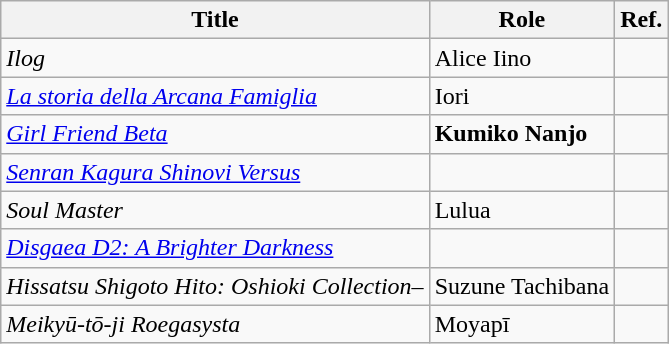<table class="wikitable">
<tr>
<th>Title</th>
<th>Role</th>
<th>Ref.</th>
</tr>
<tr>
<td><em>Ilog</em></td>
<td>Alice Iino</td>
<td></td>
</tr>
<tr>
<td><em><a href='#'>La storia della Arcana Famiglia</a></em></td>
<td>Iori</td>
<td></td>
</tr>
<tr>
<td><em><a href='#'>Girl Friend Beta</a></em></td>
<td><strong>Kumiko Nanjo</strong></td>
<td></td>
</tr>
<tr>
<td><em><a href='#'>Senran Kagura Shinovi Versus</a></em></td>
<td></td>
<td></td>
</tr>
<tr>
<td><em>Soul Master</em></td>
<td>Lulua</td>
<td></td>
</tr>
<tr>
<td><em><a href='#'>Disgaea D2: A Brighter Darkness</a></em></td>
<td></td>
<td></td>
</tr>
<tr>
<td><em>Hissatsu Shigoto Hito: Oshioki Collection–</em></td>
<td>Suzune Tachibana</td>
<td></td>
</tr>
<tr>
<td><em>Meikyū-tō-ji Roegasysta</em></td>
<td>Moyapī</td>
<td></td>
</tr>
</table>
